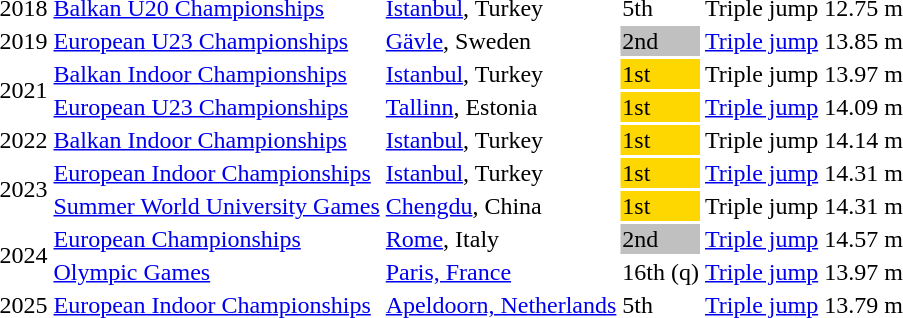<table>
<tr>
<td>2018</td>
<td><a href='#'>Balkan U20 Championships</a></td>
<td><a href='#'>Istanbul</a>, Turkey</td>
<td>5th</td>
<td>Triple jump</td>
<td>12.75 m</td>
<td></td>
</tr>
<tr>
<td>2019</td>
<td><a href='#'>European U23 Championships</a></td>
<td><a href='#'>Gävle</a>, Sweden</td>
<td bgcolor=silver>2nd</td>
<td><a href='#'>Triple jump</a></td>
<td>13.85 m</td>
<td></td>
</tr>
<tr>
<td rowspan=2>2021</td>
<td><a href='#'>Balkan Indoor Championships</a></td>
<td><a href='#'>Istanbul</a>, Turkey</td>
<td bgcolor=gold>1st</td>
<td>Triple jump</td>
<td>13.97 m</td>
<td></td>
</tr>
<tr>
<td><a href='#'>European U23 Championships</a></td>
<td><a href='#'>Tallinn</a>, Estonia</td>
<td bgcolor=gold>1st</td>
<td><a href='#'>Triple jump</a></td>
<td>14.09 m</td>
<td><strong></strong></td>
</tr>
<tr>
<td>2022</td>
<td><a href='#'>Balkan Indoor Championships</a></td>
<td><a href='#'>Istanbul</a>, Turkey</td>
<td bgcolor=gold>1st</td>
<td>Triple jump</td>
<td>14.14 m</td>
<td></td>
</tr>
<tr>
<td rowspan=2>2023</td>
<td><a href='#'>European Indoor Championships</a></td>
<td><a href='#'>Istanbul</a>, Turkey</td>
<td bgcolor=gold>1st</td>
<td><a href='#'>Triple jump</a></td>
<td>14.31 m</td>
<td><strong></strong></td>
</tr>
<tr>
<td><a href='#'>Summer World University Games</a></td>
<td><a href='#'>Chengdu</a>, China</td>
<td bgcolor=gold>1st</td>
<td>Triple jump</td>
<td>14.31 m</td>
<td><strong></strong></td>
</tr>
<tr>
<td rowspan=2>2024</td>
<td><a href='#'>European Championships</a></td>
<td><a href='#'>Rome</a>, Italy</td>
<td bgcolor=silver>2nd</td>
<td><a href='#'>Triple jump</a></td>
<td>14.57 m</td>
<td><strong></strong></td>
</tr>
<tr>
<td><a href='#'>Olympic Games</a></td>
<td><a href='#'>Paris, France</a></td>
<td>16th (q)</td>
<td><a href='#'>Triple jump</a></td>
<td>13.97 m</td>
<td></td>
</tr>
<tr>
<td>2025</td>
<td><a href='#'>European  Indoor Championships</a></td>
<td><a href='#'>Apeldoorn, Netherlands</a></td>
<td>5th</td>
<td><a href='#'>Triple jump</a></td>
<td>13.79 m</td>
<td></td>
</tr>
</table>
